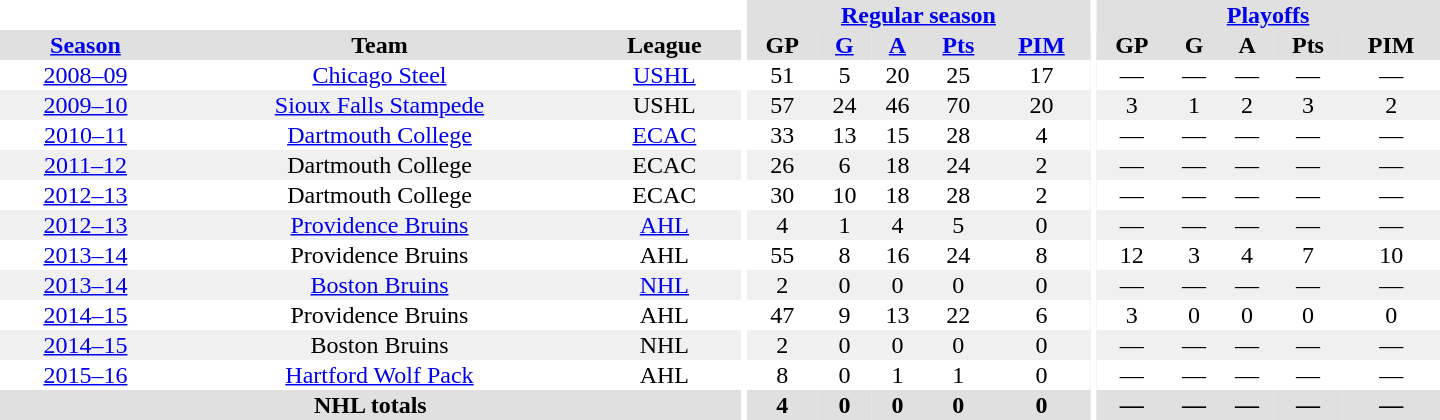<table border="0" cellpadding="1" cellspacing="0" style="text-align:center; width:60em">
<tr bgcolor="#e0e0e0">
<th colspan="3" bgcolor="#ffffff"></th>
<th rowspan="99" bgcolor="#ffffff"></th>
<th colspan="5"><a href='#'>Regular season</a></th>
<th rowspan="99" bgcolor="#ffffff"></th>
<th colspan="5"><a href='#'>Playoffs</a></th>
</tr>
<tr bgcolor="#e0e0e0">
<th><a href='#'>Season</a></th>
<th>Team</th>
<th>League</th>
<th>GP</th>
<th><a href='#'>G</a></th>
<th><a href='#'>A</a></th>
<th><a href='#'>Pts</a></th>
<th><a href='#'>PIM</a></th>
<th>GP</th>
<th>G</th>
<th>A</th>
<th>Pts</th>
<th>PIM</th>
</tr>
<tr>
<td><a href='#'>2008–09</a></td>
<td><a href='#'>Chicago Steel</a></td>
<td><a href='#'>USHL</a></td>
<td>51</td>
<td>5</td>
<td>20</td>
<td>25</td>
<td>17</td>
<td>—</td>
<td>—</td>
<td>—</td>
<td>—</td>
<td>—</td>
</tr>
<tr bgcolor="#f0f0f0">
<td><a href='#'>2009–10</a></td>
<td><a href='#'>Sioux Falls Stampede</a></td>
<td>USHL</td>
<td>57</td>
<td>24</td>
<td>46</td>
<td>70</td>
<td>20</td>
<td>3</td>
<td>1</td>
<td>2</td>
<td>3</td>
<td>2</td>
</tr>
<tr>
<td><a href='#'>2010–11</a></td>
<td><a href='#'>Dartmouth College</a></td>
<td><a href='#'>ECAC</a></td>
<td>33</td>
<td>13</td>
<td>15</td>
<td>28</td>
<td>4</td>
<td>—</td>
<td>—</td>
<td>—</td>
<td>—</td>
<td>—</td>
</tr>
<tr bgcolor="#f0f0f0">
<td><a href='#'>2011–12</a></td>
<td>Dartmouth College</td>
<td>ECAC</td>
<td>26</td>
<td>6</td>
<td>18</td>
<td>24</td>
<td>2</td>
<td>—</td>
<td>—</td>
<td>—</td>
<td>—</td>
<td>—</td>
</tr>
<tr>
<td><a href='#'>2012–13</a></td>
<td>Dartmouth College</td>
<td>ECAC</td>
<td>30</td>
<td>10</td>
<td>18</td>
<td>28</td>
<td>2</td>
<td>—</td>
<td>—</td>
<td>—</td>
<td>—</td>
<td>—</td>
</tr>
<tr bgcolor="#f0f0f0">
<td><a href='#'>2012–13</a></td>
<td><a href='#'>Providence Bruins</a></td>
<td><a href='#'>AHL</a></td>
<td>4</td>
<td>1</td>
<td>4</td>
<td>5</td>
<td>0</td>
<td>—</td>
<td>—</td>
<td>—</td>
<td>—</td>
<td>—</td>
</tr>
<tr>
<td><a href='#'>2013–14</a></td>
<td>Providence Bruins</td>
<td>AHL</td>
<td>55</td>
<td>8</td>
<td>16</td>
<td>24</td>
<td>8</td>
<td>12</td>
<td>3</td>
<td>4</td>
<td>7</td>
<td>10</td>
</tr>
<tr bgcolor="#f0f0f0">
<td><a href='#'>2013–14</a></td>
<td><a href='#'>Boston Bruins</a></td>
<td><a href='#'>NHL</a></td>
<td>2</td>
<td>0</td>
<td>0</td>
<td>0</td>
<td>0</td>
<td>—</td>
<td>—</td>
<td>—</td>
<td>—</td>
<td>—</td>
</tr>
<tr>
<td><a href='#'>2014–15</a></td>
<td>Providence Bruins</td>
<td>AHL</td>
<td>47</td>
<td>9</td>
<td>13</td>
<td>22</td>
<td>6</td>
<td>3</td>
<td>0</td>
<td>0</td>
<td>0</td>
<td>0</td>
</tr>
<tr bgcolor="#f0f0f0">
<td><a href='#'>2014–15</a></td>
<td>Boston Bruins</td>
<td>NHL</td>
<td>2</td>
<td>0</td>
<td>0</td>
<td>0</td>
<td>0</td>
<td>—</td>
<td>—</td>
<td>—</td>
<td>—</td>
<td>—</td>
</tr>
<tr>
<td><a href='#'>2015–16</a></td>
<td><a href='#'>Hartford Wolf Pack</a></td>
<td>AHL</td>
<td>8</td>
<td>0</td>
<td>1</td>
<td>1</td>
<td>0</td>
<td>—</td>
<td>—</td>
<td>—</td>
<td>—</td>
<td>—</td>
</tr>
<tr bgcolor="#e0e0e0">
<th colspan="3">NHL totals</th>
<th>4</th>
<th>0</th>
<th>0</th>
<th>0</th>
<th>0</th>
<th>—</th>
<th>—</th>
<th>—</th>
<th>—</th>
<th>—</th>
</tr>
</table>
